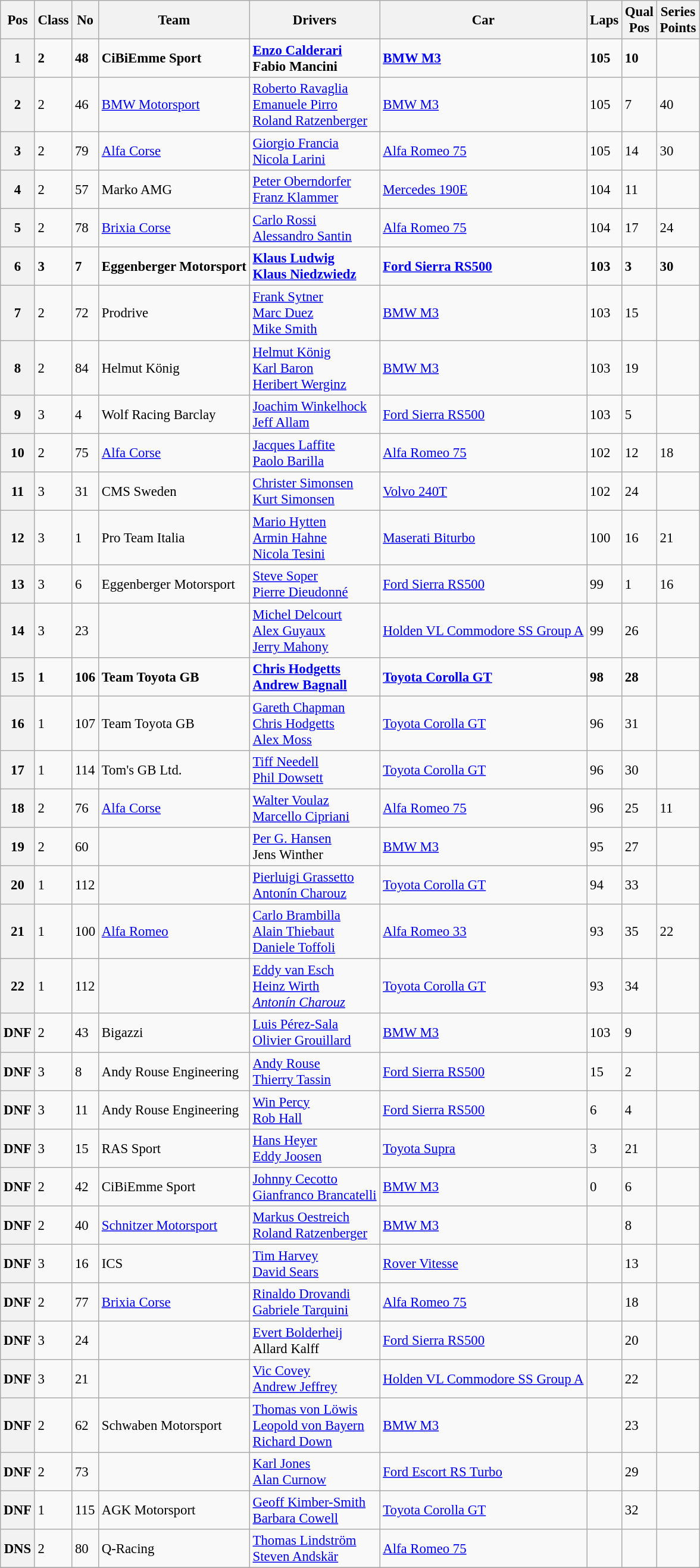<table class="wikitable sortable" style="font-size: 95%;">
<tr>
<th>Pos</th>
<th>Class</th>
<th>No</th>
<th>Team</th>
<th>Drivers</th>
<th>Car</th>
<th>Laps</th>
<th>Qual<br>Pos</th>
<th>Series<br>Points</th>
</tr>
<tr style="font-weight: bold">
<th>1</th>
<td>2</td>
<td>48</td>
<td> CiBiEmme Sport</td>
<td> <a href='#'>Enzo Calderari</a><br> Fabio Mancini</td>
<td><a href='#'>BMW M3</a></td>
<td>105</td>
<td>10</td>
<td></td>
</tr>
<tr>
<th>2</th>
<td>2</td>
<td>46</td>
<td> <a href='#'>BMW Motorsport</a></td>
<td> <a href='#'>Roberto Ravaglia</a><br> <a href='#'>Emanuele Pirro</a><br> <a href='#'>Roland Ratzenberger</a></td>
<td><a href='#'>BMW M3</a></td>
<td>105</td>
<td>7</td>
<td>40</td>
</tr>
<tr>
<th>3</th>
<td>2</td>
<td>79</td>
<td> <a href='#'>Alfa Corse</a></td>
<td> <a href='#'>Giorgio Francia</a><br> <a href='#'>Nicola Larini</a></td>
<td><a href='#'>Alfa Romeo 75</a></td>
<td>105</td>
<td>14</td>
<td>30</td>
</tr>
<tr>
<th>4</th>
<td>2</td>
<td>57</td>
<td> Marko AMG</td>
<td> <a href='#'>Peter Oberndorfer</a><br> <a href='#'>Franz Klammer</a></td>
<td><a href='#'>Mercedes 190E</a></td>
<td>104</td>
<td>11</td>
<td></td>
</tr>
<tr>
<th>5</th>
<td>2</td>
<td>78</td>
<td> <a href='#'>Brixia Corse</a></td>
<td> <a href='#'>Carlo Rossi</a><br> <a href='#'>Alessandro Santin</a></td>
<td><a href='#'>Alfa Romeo 75</a></td>
<td>104</td>
<td>17</td>
<td>24</td>
</tr>
<tr style="font-weight: bold">
<th>6</th>
<td>3</td>
<td>7</td>
<td> Eggenberger Motorsport</td>
<td> <a href='#'>Klaus Ludwig</a><br> <a href='#'>Klaus Niedzwiedz</a></td>
<td><a href='#'>Ford Sierra RS500</a></td>
<td>103</td>
<td>3</td>
<td>30</td>
</tr>
<tr>
<th>7</th>
<td>2</td>
<td>72</td>
<td> Prodrive</td>
<td> <a href='#'>Frank Sytner</a><br> <a href='#'>Marc Duez</a><br> <a href='#'>Mike Smith</a></td>
<td><a href='#'>BMW M3</a></td>
<td>103</td>
<td>15</td>
<td></td>
</tr>
<tr>
<th>8</th>
<td>2</td>
<td>84</td>
<td>Helmut König</td>
<td> <a href='#'>Helmut König</a><br> <a href='#'>Karl Baron</a><br> <a href='#'>Heribert Werginz</a></td>
<td><a href='#'>BMW M3</a></td>
<td>103</td>
<td>19</td>
<td></td>
</tr>
<tr>
<th>9</th>
<td>3</td>
<td>4</td>
<td>Wolf Racing Barclay</td>
<td> <a href='#'>Joachim Winkelhock</a><br> <a href='#'>Jeff Allam</a></td>
<td><a href='#'>Ford Sierra RS500</a></td>
<td>103</td>
<td>5</td>
<td></td>
</tr>
<tr>
<th>10</th>
<td>2</td>
<td>75</td>
<td> <a href='#'>Alfa Corse</a></td>
<td> <a href='#'>Jacques Laffite</a><br> <a href='#'>Paolo Barilla</a></td>
<td><a href='#'>Alfa Romeo 75</a></td>
<td>102</td>
<td>12</td>
<td>18</td>
</tr>
<tr>
<th>11</th>
<td>3</td>
<td>31</td>
<td> CMS Sweden</td>
<td> <a href='#'>Christer Simonsen</a><br> <a href='#'>Kurt Simonsen</a></td>
<td><a href='#'>Volvo 240T</a></td>
<td>102</td>
<td>24</td>
<td></td>
</tr>
<tr>
<th>12</th>
<td>3</td>
<td>1</td>
<td> Pro Team Italia</td>
<td> <a href='#'>Mario Hytten</a><br> <a href='#'>Armin Hahne</a><br> <a href='#'>Nicola Tesini</a></td>
<td><a href='#'>Maserati Biturbo</a></td>
<td>100</td>
<td>16</td>
<td>21</td>
</tr>
<tr>
<th>13</th>
<td>3</td>
<td>6</td>
<td> Eggenberger Motorsport</td>
<td> <a href='#'>Steve Soper</a><br> <a href='#'>Pierre Dieudonné</a></td>
<td><a href='#'>Ford Sierra RS500</a></td>
<td>99</td>
<td>1</td>
<td>16</td>
</tr>
<tr>
<th>14</th>
<td>3</td>
<td>23</td>
<td></td>
<td> <a href='#'>Michel Delcourt</a><br> <a href='#'>Alex Guyaux</a><br> <a href='#'>Jerry Mahony</a></td>
<td><a href='#'>Holden VL Commodore SS Group A</a></td>
<td>99</td>
<td>26</td>
<td></td>
</tr>
<tr style="font-weight: bold">
<th>15</th>
<td>1</td>
<td>106</td>
<td> Team Toyota GB</td>
<td> <a href='#'>Chris Hodgetts</a><br> <a href='#'>Andrew Bagnall</a></td>
<td><a href='#'>Toyota Corolla GT</a></td>
<td>98</td>
<td>28</td>
<td></td>
</tr>
<tr>
<th>16</th>
<td>1</td>
<td>107</td>
<td> Team Toyota GB</td>
<td> <a href='#'>Gareth Chapman</a><br> <a href='#'>Chris Hodgetts</a><br> <a href='#'>Alex Moss</a></td>
<td><a href='#'>Toyota Corolla GT</a></td>
<td>96</td>
<td>31</td>
<td></td>
</tr>
<tr>
<th>17</th>
<td>1</td>
<td>114</td>
<td>Tom's GB Ltd.</td>
<td> <a href='#'>Tiff Needell</a><br> <a href='#'>Phil Dowsett</a></td>
<td><a href='#'>Toyota Corolla GT</a></td>
<td>96</td>
<td>30</td>
<td></td>
</tr>
<tr>
<th>18</th>
<td>2</td>
<td>76</td>
<td> <a href='#'>Alfa Corse</a></td>
<td> <a href='#'>Walter Voulaz</a><br> <a href='#'>Marcello Cipriani</a></td>
<td><a href='#'>Alfa Romeo 75</a></td>
<td>96</td>
<td>25</td>
<td>11</td>
</tr>
<tr>
<th>19</th>
<td>2</td>
<td>60</td>
<td></td>
<td> <a href='#'>Per G. Hansen</a><br> Jens Winther</td>
<td><a href='#'>BMW M3</a></td>
<td>95</td>
<td>27</td>
<td></td>
</tr>
<tr>
<th>20</th>
<td>1</td>
<td>112</td>
<td></td>
<td> <a href='#'>Pierluigi Grassetto</a><br> <a href='#'>Antonín Charouz</a></td>
<td><a href='#'>Toyota Corolla GT</a></td>
<td>94</td>
<td>33</td>
<td></td>
</tr>
<tr>
<th>21</th>
<td>1</td>
<td>100</td>
<td> <a href='#'>Alfa Romeo</a></td>
<td> <a href='#'>Carlo Brambilla</a><br> <a href='#'>Alain Thiebaut</a><br> <a href='#'>Daniele Toffoli</a></td>
<td><a href='#'>Alfa Romeo 33</a></td>
<td>93</td>
<td>35</td>
<td>22</td>
</tr>
<tr>
<th>22</th>
<td>1</td>
<td>112</td>
<td></td>
<td> <a href='#'>Eddy van Esch</a><br> <a href='#'>Heinz Wirth</a><br> <em><a href='#'>Antonín Charouz</a></em></td>
<td><a href='#'>Toyota Corolla GT</a></td>
<td>93</td>
<td>34</td>
<td></td>
</tr>
<tr>
<th>DNF</th>
<td>2</td>
<td>43</td>
<td> Bigazzi</td>
<td> <a href='#'>Luis Pérez-Sala</a><br> <a href='#'>Olivier Grouillard</a></td>
<td><a href='#'>BMW M3</a></td>
<td>103</td>
<td>9</td>
<td></td>
</tr>
<tr>
<th>DNF</th>
<td>3</td>
<td>8</td>
<td> Andy Rouse Engineering</td>
<td> <a href='#'>Andy Rouse</a><br> <a href='#'>Thierry Tassin</a></td>
<td><a href='#'>Ford Sierra RS500</a></td>
<td>15</td>
<td>2</td>
<td></td>
</tr>
<tr>
<th>DNF</th>
<td>3</td>
<td>11</td>
<td> Andy Rouse Engineering</td>
<td> <a href='#'>Win Percy</a><br> <a href='#'>Rob Hall</a></td>
<td><a href='#'>Ford Sierra RS500</a></td>
<td>6</td>
<td>4</td>
<td></td>
</tr>
<tr>
<th>DNF</th>
<td>3</td>
<td>15</td>
<td>RAS Sport</td>
<td> <a href='#'>Hans Heyer</a><br> <a href='#'>Eddy Joosen</a></td>
<td><a href='#'>Toyota Supra</a></td>
<td>3</td>
<td>21</td>
<td></td>
</tr>
<tr>
<th>DNF</th>
<td>2</td>
<td>42</td>
<td> CiBiEmme Sport</td>
<td> <a href='#'>Johnny Cecotto</a><br> <a href='#'>Gianfranco Brancatelli</a></td>
<td><a href='#'>BMW M3</a></td>
<td>0</td>
<td>6</td>
<td></td>
</tr>
<tr>
<th>DNF</th>
<td>2</td>
<td>40</td>
<td> <a href='#'>Schnitzer Motorsport</a></td>
<td> <a href='#'>Markus Oestreich</a><br> <a href='#'>Roland Ratzenberger</a></td>
<td><a href='#'>BMW M3</a></td>
<td></td>
<td>8</td>
<td></td>
</tr>
<tr>
<th>DNF</th>
<td>3</td>
<td>16</td>
<td>ICS</td>
<td> <a href='#'>Tim Harvey</a><br> <a href='#'>David Sears</a></td>
<td><a href='#'>Rover Vitesse</a></td>
<td></td>
<td>13</td>
<td></td>
</tr>
<tr>
<th>DNF</th>
<td>2</td>
<td>77</td>
<td> <a href='#'>Brixia Corse</a></td>
<td> <a href='#'>Rinaldo Drovandi</a><br> <a href='#'>Gabriele Tarquini</a></td>
<td><a href='#'>Alfa Romeo 75</a></td>
<td></td>
<td>18</td>
<td></td>
</tr>
<tr>
<th>DNF</th>
<td>3</td>
<td>24</td>
<td></td>
<td> <a href='#'>Evert Bolderheij</a><br> Allard Kalff</td>
<td><a href='#'>Ford Sierra RS500</a></td>
<td></td>
<td>20</td>
<td></td>
</tr>
<tr>
<th>DNF</th>
<td>3</td>
<td>21</td>
<td></td>
<td> <a href='#'>Vic Covey</a><br> <a href='#'>Andrew Jeffrey</a></td>
<td><a href='#'>Holden VL Commodore SS Group A</a></td>
<td></td>
<td>22</td>
<td></td>
</tr>
<tr>
<th>DNF</th>
<td>2</td>
<td>62</td>
<td> Schwaben Motorsport</td>
<td> <a href='#'>Thomas von Löwis</a><br> <a href='#'>Leopold von Bayern</a><br> <a href='#'>Richard Down</a></td>
<td><a href='#'>BMW M3</a></td>
<td></td>
<td>23</td>
<td></td>
</tr>
<tr>
<th>DNF</th>
<td>2</td>
<td>73</td>
<td></td>
<td> <a href='#'>Karl Jones</a><br> <a href='#'>Alan Curnow</a></td>
<td><a href='#'>Ford Escort RS Turbo</a></td>
<td></td>
<td>29</td>
<td></td>
</tr>
<tr>
<th>DNF</th>
<td>1</td>
<td>115</td>
<td>AGK Motorsport</td>
<td> <a href='#'>Geoff Kimber-Smith</a><br> <a href='#'>Barbara Cowell</a></td>
<td><a href='#'>Toyota Corolla GT</a></td>
<td></td>
<td>32</td>
<td></td>
</tr>
<tr>
<th>DNS</th>
<td>2</td>
<td>80</td>
<td> Q-Racing</td>
<td> <a href='#'>Thomas Lindström</a><br> <a href='#'>Steven Andskär</a></td>
<td><a href='#'>Alfa Romeo 75</a></td>
<td></td>
<td></td>
<td></td>
</tr>
<tr>
</tr>
</table>
